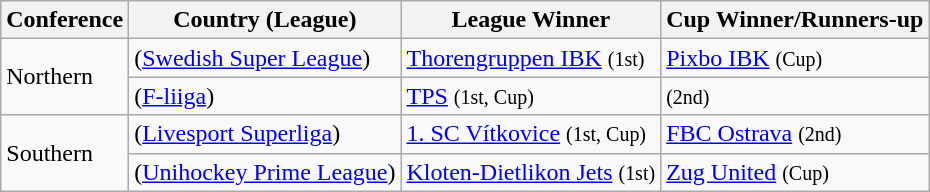<table class="wikitable">
<tr>
<th>Conference</th>
<th>Country (League)</th>
<th>League Winner</th>
<th>Cup Winner/Runners-up</th>
</tr>
<tr>
<td rowspan=2>Northern</td>
<td> (<a href='#'>Swedish Super League</a>)</td>
<td><a href='#'>Thorengruppen IBK</a> <small>(1st)</small></td>
<td><a href='#'>Pixbo IBK</a> <small>(Cup)</small></td>
</tr>
<tr>
<td> (<a href='#'>F-liiga</a>)</td>
<td><a href='#'>TPS</a> <small>(1st, Cup)</small></td>
<td> <small>(2nd)</small></td>
</tr>
<tr>
<td rowspan=2>Southern</td>
<td> (<a href='#'>Livesport Superliga</a>)</td>
<td><a href='#'>1. SC Vítkovice</a> <small>(1st, Cup)</small></td>
<td><a href='#'>FBC Ostrava</a> <small>(2nd)</small></td>
</tr>
<tr>
<td> (<a href='#'>Unihockey Prime League</a>)</td>
<td><a href='#'>Kloten-Dietlikon Jets</a> <small>(1st)</small></td>
<td><a href='#'>Zug United</a> <small>(Cup)</small></td>
</tr>
</table>
